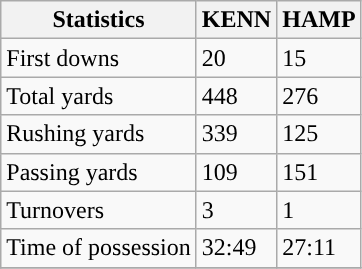<table class="wikitable" style="float: left;">
<tr>
<th>Statistics</th>
<th>KENN</th>
<th>HAMP</th>
</tr>
<tr>
<td>First downs</td>
<td>20</td>
<td>15</td>
</tr>
<tr>
<td>Total yards</td>
<td>448</td>
<td>276</td>
</tr>
<tr>
<td>Rushing yards</td>
<td>339</td>
<td>125</td>
</tr>
<tr>
<td>Passing yards</td>
<td>109</td>
<td>151</td>
</tr>
<tr>
<td>Turnovers</td>
<td>3</td>
<td>1</td>
</tr>
<tr>
<td>Time of possession</td>
<td>32:49</td>
<td>27:11</td>
</tr>
<tr>
</tr>
</table>
